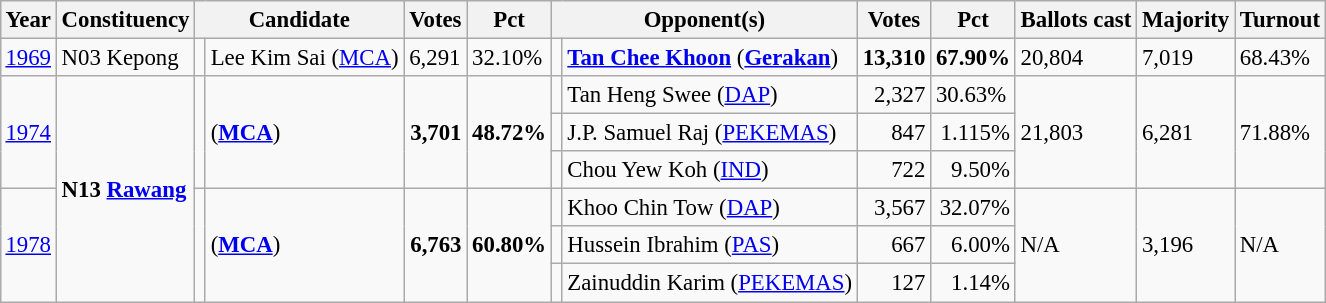<table class="wikitable" style="margin:0.5em ; font-size:95%">
<tr>
<th>Year</th>
<th>Constituency</th>
<th colspan=2>Candidate</th>
<th>Votes</th>
<th>Pct</th>
<th colspan=2>Opponent(s)</th>
<th>Votes</th>
<th>Pct</th>
<th>Ballots cast</th>
<th>Majority</th>
<th>Turnout</th>
</tr>
<tr>
<td><a href='#'>1969</a></td>
<td>N03 Kepong</td>
<td></td>
<td>Lee Kim Sai (<a href='#'>MCA</a>)</td>
<td align=righ>6,291</td>
<td>32.10%</td>
<td bgcolor=></td>
<td><strong><a href='#'>Tan Chee Khoon</a></strong> (<a href='#'><strong>Gerakan</strong></a>)</td>
<td align=right><strong>13,310</strong></td>
<td><strong>67.90%</strong></td>
<td>20,804</td>
<td>7,019</td>
<td>68.43%</td>
</tr>
<tr>
<td rowspan=3><a href='#'>1974</a></td>
<td rowspan=6><strong>N13 <a href='#'>Rawang</a></strong></td>
<td rowspan=3 ></td>
<td rowspan=3> (<a href='#'><strong>MCA</strong></a>)</td>
<td rowspan=3 align="right"><strong>3,701</strong></td>
<td rowspan=3><strong>48.72%</strong></td>
<td></td>
<td>Tan Heng Swee (<a href='#'>DAP</a>)</td>
<td align="right">2,327</td>
<td>30.63%</td>
<td rowspan=3>21,803</td>
<td rowspan=3>6,281</td>
<td rowspan=3>71.88%</td>
</tr>
<tr>
<td></td>
<td>J.P. Samuel Raj (<a href='#'>PEKEMAS</a>)</td>
<td align="right">847</td>
<td align="right">1.115%</td>
</tr>
<tr>
<td></td>
<td>Chou Yew Koh (<a href='#'>IND</a>)</td>
<td align="right">722</td>
<td align="right">9.50%</td>
</tr>
<tr>
<td rowspan=3><a href='#'>1978</a></td>
<td rowspan=3 ></td>
<td rowspan=3> (<a href='#'><strong>MCA</strong></a>)</td>
<td rowspan=3 align="right"><strong>6,763</strong></td>
<td rowspan=3><strong>60.80%</strong></td>
<td></td>
<td>Khoo Chin Tow (<a href='#'>DAP</a>)</td>
<td align="right">3,567</td>
<td align="right">32.07%</td>
<td rowspan=3>N/A</td>
<td rowspan=3>3,196</td>
<td rowspan=3>N/A</td>
</tr>
<tr>
<td></td>
<td>Hussein Ibrahim (<a href='#'>PAS</a>)</td>
<td align="right">667</td>
<td align="right">6.00%</td>
</tr>
<tr>
<td></td>
<td>Zainuddin Karim (<a href='#'>PEKEMAS</a>)</td>
<td align="right">127</td>
<td align="right">1.14%</td>
</tr>
</table>
